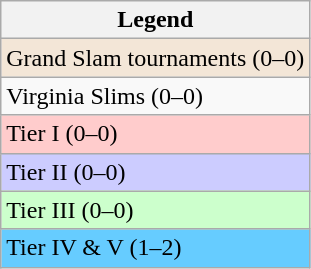<table class="wikitable sortable mw-collapsible mw-collapsed">
<tr>
<th>Legend</th>
</tr>
<tr>
<td bgcolor="#f3e6d7">Grand Slam tournaments (0–0)</td>
</tr>
<tr>
<td>Virginia Slims (0–0)</td>
</tr>
<tr>
<td bgcolor="#ffcccc">Tier I (0–0)</td>
</tr>
<tr>
<td bgcolor="#ccccff">Tier II (0–0)</td>
</tr>
<tr>
<td bgcolor="#CCFFCC">Tier III (0–0)</td>
</tr>
<tr>
<td bgcolor="#66CCFF">Tier IV & V (1–2)</td>
</tr>
</table>
